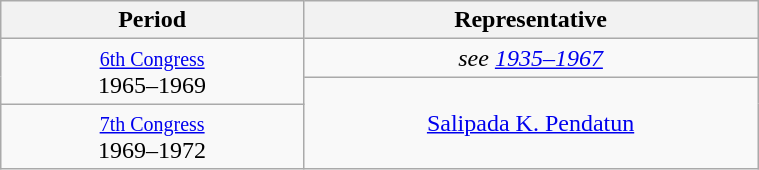<table class="wikitable" style="text-align:center; width:40%;">
<tr>
<th width="40%">Period</th>
<th>Representative</th>
</tr>
<tr>
<td rowspan="2"><small><a href='#'>6th Congress</a></small><br>1965–1969</td>
<td><em>see <a href='#'>1935–1967</a></em></td>
</tr>
<tr>
<td rowspan="2"><a href='#'>Salipada K. Pendatun</a></td>
</tr>
<tr>
<td><small><a href='#'>7th Congress</a></small><br>1969–1972</td>
</tr>
</table>
